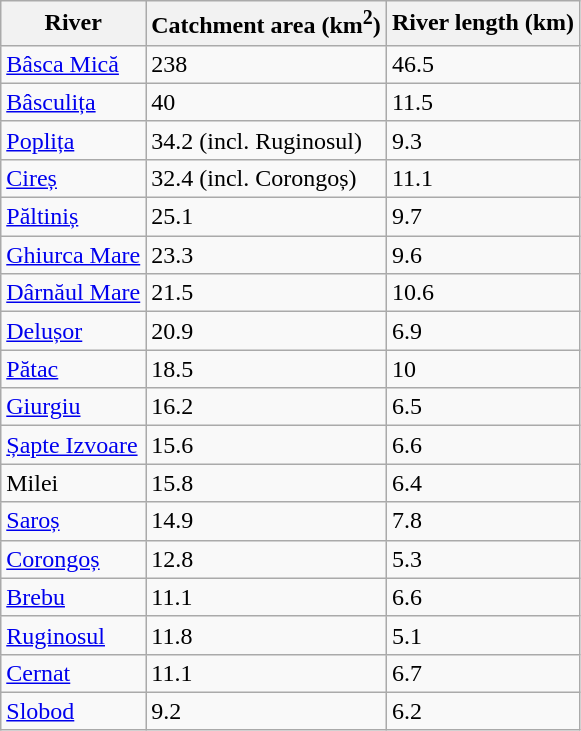<table class="wikitable sortable">
<tr>
<th>River</th>
<th>Catchment area (km<sup>2</sup>)</th>
<th>River length (km)</th>
</tr>
<tr>
<td><a href='#'>Bâsca Mică</a></td>
<td>238</td>
<td>46.5</td>
</tr>
<tr>
<td><a href='#'>Bâsculița</a></td>
<td>40</td>
<td>11.5</td>
</tr>
<tr>
<td><a href='#'>Poplița</a></td>
<td>34.2 (incl. Ruginosul)</td>
<td>9.3</td>
</tr>
<tr>
<td><a href='#'>Cireș</a></td>
<td>32.4 (incl. Corongoș)</td>
<td>11.1</td>
</tr>
<tr>
<td><a href='#'>Păltiniș</a></td>
<td>25.1</td>
<td>9.7</td>
</tr>
<tr>
<td><a href='#'>Ghiurca Mare</a></td>
<td>23.3</td>
<td>9.6</td>
</tr>
<tr>
<td><a href='#'>Dârnăul Mare</a></td>
<td>21.5</td>
<td>10.6</td>
</tr>
<tr>
<td><a href='#'>Delușor</a></td>
<td>20.9</td>
<td>6.9</td>
</tr>
<tr>
<td><a href='#'>Pătac</a></td>
<td>18.5</td>
<td>10</td>
</tr>
<tr>
<td><a href='#'>Giurgiu</a></td>
<td>16.2</td>
<td>6.5</td>
</tr>
<tr>
<td><a href='#'>Șapte Izvoare</a></td>
<td>15.6</td>
<td>6.6</td>
</tr>
<tr>
<td>Milei</td>
<td>15.8</td>
<td>6.4</td>
</tr>
<tr>
<td><a href='#'>Saroș</a></td>
<td>14.9</td>
<td>7.8</td>
</tr>
<tr>
<td><a href='#'>Corongoș</a></td>
<td>12.8</td>
<td>5.3</td>
</tr>
<tr>
<td><a href='#'>Brebu</a></td>
<td>11.1</td>
<td>6.6</td>
</tr>
<tr>
<td><a href='#'>Ruginosul</a></td>
<td>11.8</td>
<td>5.1</td>
</tr>
<tr>
<td><a href='#'>Cernat</a></td>
<td>11.1</td>
<td>6.7</td>
</tr>
<tr>
<td><a href='#'>Slobod</a></td>
<td>9.2</td>
<td>6.2</td>
</tr>
</table>
